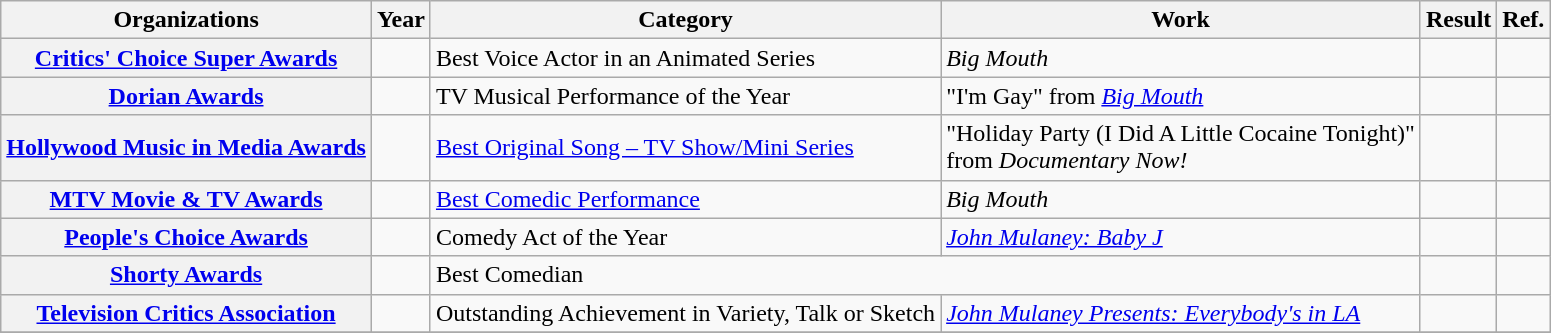<table class="wikitable sortable plainrowheaders">
<tr>
<th>Organizations</th>
<th>Year</th>
<th>Category</th>
<th>Work</th>
<th>Result</th>
<th class="unsortable">Ref.</th>
</tr>
<tr>
<th rowspan="1" scope="row"><a href='#'>Critics' Choice Super Awards</a></th>
<td></td>
<td>Best Voice Actor in an Animated Series</td>
<td><em>Big Mouth</em></td>
<td></td>
<td></td>
</tr>
<tr>
<th rowspan="1" scope="row"><a href='#'>Dorian Awards</a></th>
<td></td>
<td>TV Musical Performance of the Year</td>
<td>"I'm Gay" from <em><a href='#'>Big Mouth</a></em></td>
<td></td>
<td></td>
</tr>
<tr>
<th rowspan="1" scope="row"><a href='#'>Hollywood Music in Media Awards</a></th>
<td></td>
<td><a href='#'>Best Original Song – TV Show/Mini Series</a></td>
<td>"Holiday Party (I Did A Little Cocaine Tonight)"<br>from <em>Documentary Now!</em></td>
<td></td>
<td></td>
</tr>
<tr>
<th rowspan="1" scope="row"><a href='#'>MTV Movie & TV Awards</a></th>
<td></td>
<td><a href='#'>Best Comedic Performance</a></td>
<td><em>Big Mouth</em></td>
<td></td>
<td></td>
</tr>
<tr>
<th rowspan="1" scope="row"><a href='#'>People's Choice Awards</a></th>
<td></td>
<td>Comedy Act of the Year</td>
<td><em><a href='#'>John Mulaney: Baby J</a></em></td>
<td></td>
<td></td>
</tr>
<tr>
<th rowspan="1" scope="row"><a href='#'>Shorty Awards</a></th>
<td></td>
<td colspan=2>Best Comedian</td>
<td></td>
<td></td>
</tr>
<tr>
<th rowspan="1" scope="row"><a href='#'>Television Critics Association</a></th>
<td></td>
<td>Outstanding Achievement in Variety, Talk or Sketch</td>
<td><em><a href='#'>John Mulaney Presents: Everybody's in LA</a></em></td>
<td></td>
<td></td>
</tr>
<tr>
</tr>
</table>
